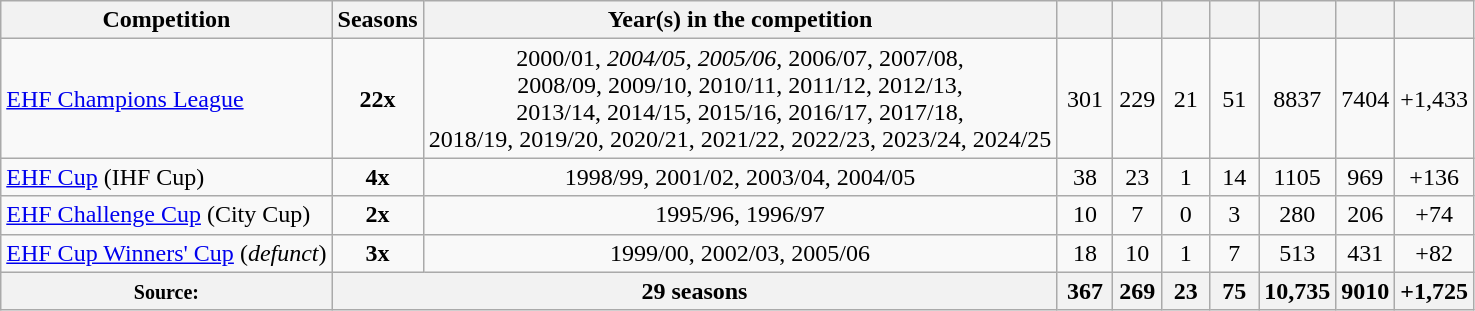<table class="wikitable" style="text-align: center">
<tr>
<th>Competition</th>
<th>Seasons</th>
<th>Year(s) in the competition</th>
<th width="30"></th>
<th width="25"></th>
<th width="25"></th>
<th width="25"></th>
<th width="30"></th>
<th width="30"></th>
<th width="30"></th>
</tr>
<tr>
<td align=left><a href='#'>EHF Champions League</a></td>
<td><strong>22x</strong></td>
<td>2000/01, <em>2004/05</em>, <em>2005/06</em>, 2006/07, 2007/08,<br>2008/09, 2009/10, 2010/11, 2011/12, 2012/13,<br>2013/14, 2014/15, 2015/16, 2016/17, 2017/18,<br>2018/19, 2019/20, 2020/21, 2021/22, 2022/23, 2023/24, 2024/25</td>
<td>301</td>
<td>229</td>
<td>21</td>
<td>51</td>
<td>8837</td>
<td>7404</td>
<td>+1,433</td>
</tr>
<tr>
<td align=left><a href='#'>EHF Cup</a> (IHF Cup)</td>
<td><strong>4x</strong></td>
<td>1998/99, 2001/02, 2003/04, 2004/05</td>
<td>38</td>
<td>23</td>
<td>1</td>
<td>14</td>
<td>1105</td>
<td>969</td>
<td>+136</td>
</tr>
<tr>
<td align=left><a href='#'>EHF Challenge Cup</a> (City Cup)</td>
<td><strong>2x</strong></td>
<td>1995/96, 1996/97</td>
<td>10</td>
<td>7</td>
<td>0</td>
<td>3</td>
<td>280</td>
<td>206</td>
<td>+74</td>
</tr>
<tr>
<td align=left><a href='#'>EHF Cup Winners' Cup</a> (<em>defunct</em>)</td>
<td><strong>3x</strong></td>
<td>1999/00, 2002/03, 2005/06</td>
<td>18</td>
<td>10</td>
<td>1</td>
<td>7</td>
<td>513</td>
<td>431</td>
<td>+82</td>
</tr>
<tr>
<th><small>Source: </small></th>
<th colspan="2">29 seasons </th>
<th>367</th>
<th>269</th>
<th>23</th>
<th>75</th>
<th>10,735</th>
<th>9010</th>
<th>+1,725</th>
</tr>
</table>
